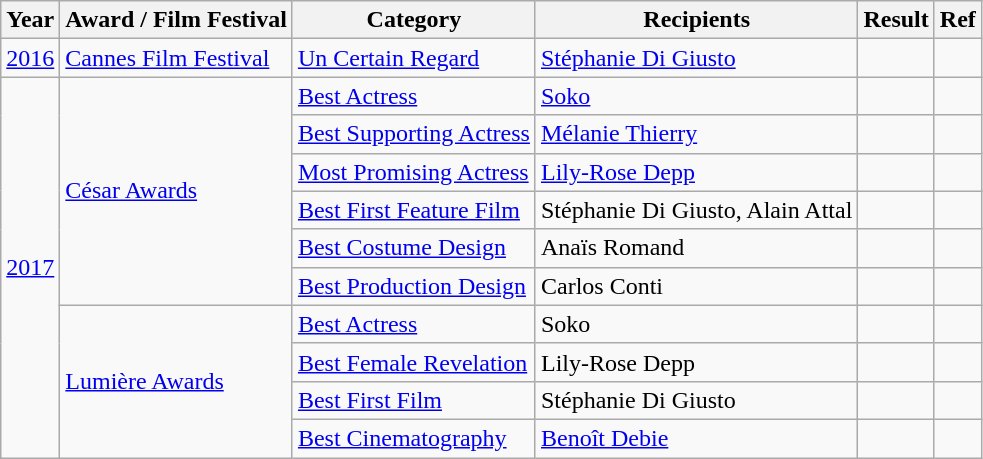<table class="wikitable plainrowheaders sortable">
<tr>
<th scope="col">Year</th>
<th scope="col">Award / Film Festival</th>
<th scope="col">Category</th>
<th scope="col">Recipients</th>
<th scope="col">Result</th>
<th scope="col">Ref</th>
</tr>
<tr>
<td><a href='#'>2016</a></td>
<td><a href='#'>Cannes Film Festival</a></td>
<td><a href='#'>Un Certain Regard</a></td>
<td><a href='#'>Stéphanie Di Giusto</a></td>
<td></td>
<td></td>
</tr>
<tr>
<td rowspan=10><a href='#'>2017</a></td>
<td rowspan=6><a href='#'>César Awards</a></td>
<td><a href='#'>Best Actress</a></td>
<td><a href='#'>Soko</a></td>
<td></td>
<td></td>
</tr>
<tr>
<td><a href='#'>Best Supporting Actress</a></td>
<td><a href='#'>Mélanie Thierry</a></td>
<td></td>
<td></td>
</tr>
<tr>
<td><a href='#'>Most Promising Actress</a></td>
<td><a href='#'>Lily-Rose Depp</a></td>
<td></td>
<td></td>
</tr>
<tr>
<td><a href='#'>Best First Feature Film</a></td>
<td>Stéphanie Di Giusto, Alain Attal</td>
<td></td>
<td></td>
</tr>
<tr>
<td><a href='#'>Best Costume Design</a></td>
<td>Anaïs Romand</td>
<td></td>
<td></td>
</tr>
<tr>
<td><a href='#'>Best Production Design</a></td>
<td>Carlos Conti</td>
<td></td>
<td></td>
</tr>
<tr>
<td rowspan=4><a href='#'>Lumière Awards</a></td>
<td><a href='#'>Best Actress</a></td>
<td>Soko</td>
<td></td>
<td></td>
</tr>
<tr>
<td><a href='#'>Best Female Revelation</a></td>
<td>Lily-Rose Depp</td>
<td></td>
<td></td>
</tr>
<tr>
<td><a href='#'>Best First Film</a></td>
<td>Stéphanie Di Giusto</td>
<td></td>
<td></td>
</tr>
<tr>
<td><a href='#'>Best Cinematography</a></td>
<td><a href='#'>Benoît Debie</a></td>
<td></td>
<td></td>
</tr>
</table>
